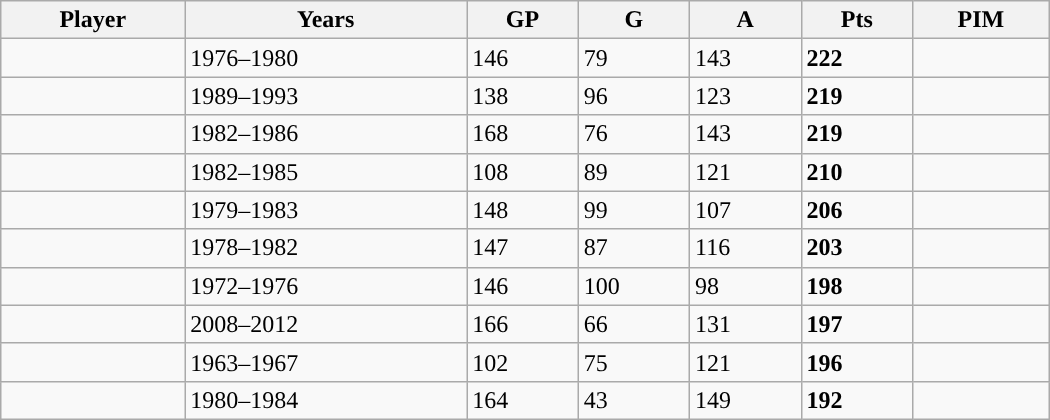<table class="wikitable sortable" width ="700" cellpadding="1" border="1" cellspacing="0">
<tr>
<th>Player</th>
<th>Years</th>
<th>GP</th>
<th>G</th>
<th>A</th>
<th>Pts</th>
<th>PIM</th>
</tr>
<tr>
<td></td>
<td>1976–1980</td>
<td>146</td>
<td>79</td>
<td>143</td>
<td><strong>222</strong></td>
<td></td>
</tr>
<tr>
<td></td>
<td>1989–1993</td>
<td>138</td>
<td>96</td>
<td>123</td>
<td><strong>219</strong></td>
<td></td>
</tr>
<tr>
<td></td>
<td>1982–1986</td>
<td>168</td>
<td>76</td>
<td>143</td>
<td><strong>219</strong></td>
<td></td>
</tr>
<tr>
<td></td>
<td>1982–1985</td>
<td>108</td>
<td>89</td>
<td>121</td>
<td><strong>210</strong></td>
<td></td>
</tr>
<tr>
<td></td>
<td>1979–1983</td>
<td>148</td>
<td>99</td>
<td>107</td>
<td><strong>206</strong></td>
<td></td>
</tr>
<tr>
<td></td>
<td>1978–1982</td>
<td>147</td>
<td>87</td>
<td>116</td>
<td><strong>203</strong></td>
<td></td>
</tr>
<tr>
<td></td>
<td>1972–1976</td>
<td>146</td>
<td>100</td>
<td>98</td>
<td><strong>198</strong></td>
<td></td>
</tr>
<tr>
<td></td>
<td>2008–2012</td>
<td>166</td>
<td>66</td>
<td>131</td>
<td><strong>197</strong></td>
<td></td>
</tr>
<tr>
<td></td>
<td>1963–1967</td>
<td>102</td>
<td>75</td>
<td>121</td>
<td><strong>196</strong></td>
<td></td>
</tr>
<tr>
<td></td>
<td>1980–1984</td>
<td>164</td>
<td>43</td>
<td>149</td>
<td><strong>192</strong></td>
<td></td>
</tr>
</table>
